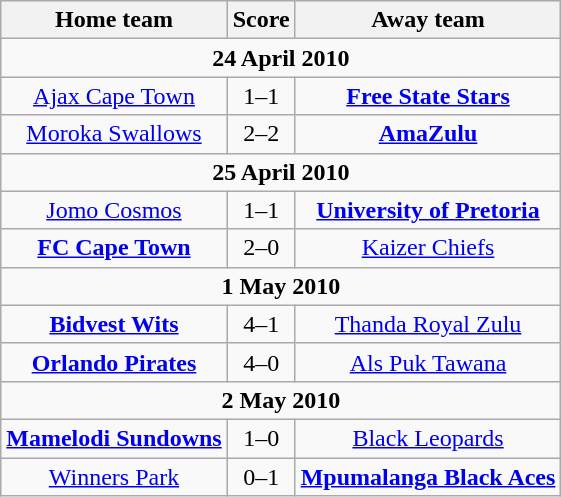<table class="wikitable" style="text-align:center">
<tr>
<th>Home team</th>
<th>Score</th>
<th>Away team</th>
</tr>
<tr>
<td colspan="3" align="center"><strong>24 April 2010</strong></td>
</tr>
<tr>
<td><a href='#'>Ajax Cape Town</a></td>
<td>1–1 <br></td>
<td><a href='#'><strong>Free State Stars</strong></a></td>
</tr>
<tr>
<td><a href='#'>Moroka Swallows</a></td>
<td>2–2 <br></td>
<td><a href='#'><strong>AmaZulu</strong></a></td>
</tr>
<tr>
<td colspan="3" align="center"><strong>25 April 2010</strong></td>
</tr>
<tr>
<td><a href='#'>Jomo Cosmos</a></td>
<td>1–1 <br></td>
<td><a href='#'><strong>University of Pretoria</strong></a></td>
</tr>
<tr>
<td><strong><a href='#'>FC Cape Town</a></strong></td>
<td>2–0</td>
<td><a href='#'>Kaizer Chiefs</a></td>
</tr>
<tr>
<td colspan="3" align="center"><strong>1 May 2010</strong></td>
</tr>
<tr>
<td><a href='#'><strong>Bidvest Wits</strong></a></td>
<td>4–1</td>
<td><a href='#'>Thanda Royal Zulu</a></td>
</tr>
<tr>
<td><a href='#'><strong>Orlando Pirates</strong></a></td>
<td>4–0</td>
<td><a href='#'>Als Puk Tawana</a></td>
</tr>
<tr>
<td colspan="3" align="center"><strong>2 May 2010</strong></td>
</tr>
<tr>
<td><a href='#'><strong>Mamelodi Sundowns</strong></a></td>
<td>1–0</td>
<td><a href='#'>Black Leopards</a></td>
</tr>
<tr>
<td><a href='#'>Winners Park</a></td>
<td>0–1</td>
<td><strong><a href='#'>Mpumalanga Black Aces</a></strong></td>
</tr>
</table>
